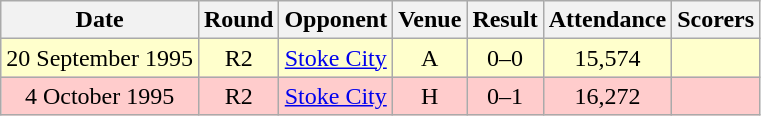<table class="wikitable" style="text-align:center">
<tr>
<th>Date</th>
<th>Round</th>
<th>Opponent</th>
<th>Venue</th>
<th>Result</th>
<th>Attendance</th>
<th>Scorers</th>
</tr>
<tr style="background:#ffffcc">
<td>20 September 1995</td>
<td>R2</td>
<td><a href='#'>Stoke City</a></td>
<td>A</td>
<td>0–0</td>
<td>15,574</td>
<td></td>
</tr>
<tr style="background:#ffcccc">
<td>4 October 1995</td>
<td>R2</td>
<td><a href='#'>Stoke City</a></td>
<td>H</td>
<td>0–1</td>
<td>16,272</td>
<td></td>
</tr>
</table>
